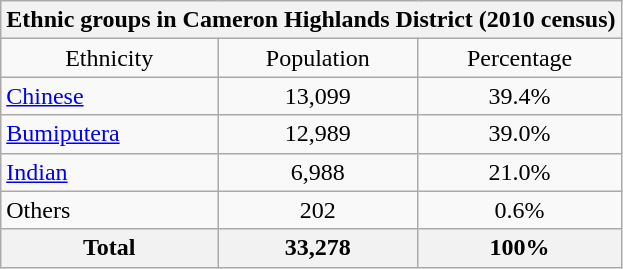<table class=wikitable margin-left:1em">
<tr>
<th colspan = 3>Ethnic groups in Cameron Highlands District (2010 census)</th>
</tr>
<tr>
<td style="text-align:center;">Ethnicity</td>
<td style="text-align:center;">Population</td>
<td style="text-align:center;">Percentage</td>
</tr>
<tr>
<td><a href='#'>Chinese</a></td>
<td style="text-align:center;">13,099</td>
<td style="text-align:center;">39.4%</td>
</tr>
<tr>
<td><a href='#'>Bumiputera</a></td>
<td style="text-align:center;">12,989</td>
<td style="text-align:center;">39.0%</td>
</tr>
<tr>
<td><a href='#'>Indian</a></td>
<td style="text-align:center;">6,988</td>
<td style="text-align:center;">21.0%</td>
</tr>
<tr>
<td>Others</td>
<td style="text-align:center;">202</td>
<td style="text-align:center;">0.6%</td>
</tr>
<tr>
<th style="text-align:center;">Total</th>
<th style="text-align:center;">33,278</th>
<th style="text-align:center;">100%</th>
</tr>
</table>
